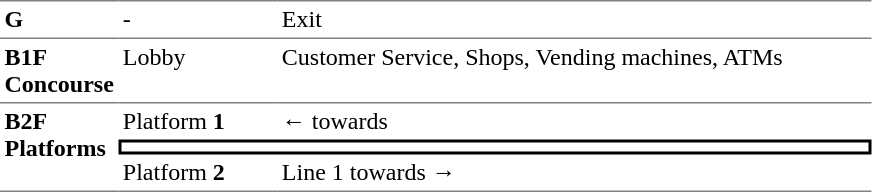<table table border=0 cellspacing=0 cellpadding=3>
<tr>
<td style="border-top:solid 1px gray;" width=50 valign=top><strong>G</strong></td>
<td style="border-top:solid 1px gray;" width=100 valign=top>-</td>
<td style="border-top:solid 1px gray;" width=390 valign=top>Exit</td>
</tr>
<tr>
<td style="border-bottom:solid 1px gray; border-top:solid 1px gray;" valign=top width=50><strong>B1F<br>Concourse</strong></td>
<td style="border-bottom:solid 1px gray; border-top:solid 1px gray;" valign=top width=100>Lobby</td>
<td style="border-bottom:solid 1px gray; border-top:solid 1px gray;" valign=top width=390>Customer Service, Shops, Vending machines, ATMs</td>
</tr>
<tr>
<td style="border-bottom:solid 1px gray;" rowspan=4 valign=top><strong>B2F<br>Platforms</strong></td>
<td>Platform <strong>1</strong></td>
<td>←  towards  </td>
</tr>
<tr>
<td style="border-right:solid 2px black;border-left:solid 2px black;border-top:solid 2px black;border-bottom:solid 2px black;text-align:center;" colspan=2></td>
</tr>
<tr>
<td style="border-bottom:solid 1px gray;">Platform <strong>2</strong></td>
<td style="border-bottom:solid 1px gray;">  Line 1 towards   →</td>
</tr>
</table>
